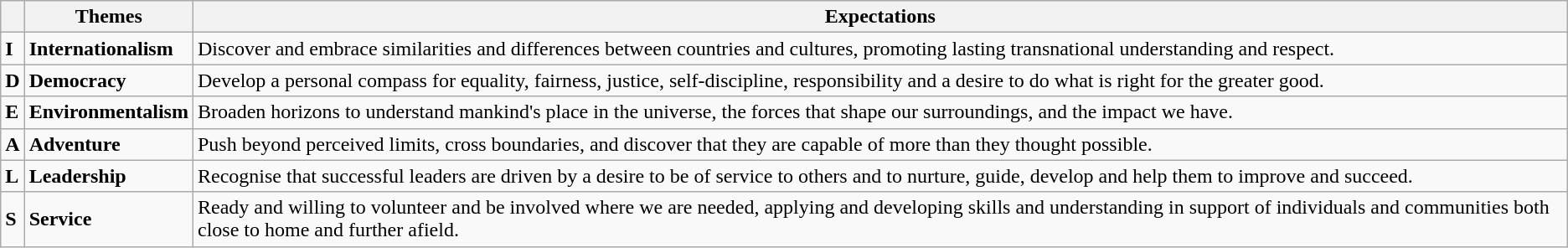<table class="wikitable">
<tr>
<th></th>
<th>Themes</th>
<th>Expectations</th>
</tr>
<tr>
<td><strong><span>I</span></strong></td>
<td><strong>Internationalism</strong></td>
<td>Discover and embrace similarities and differences between countries and cultures, promoting lasting transnational understanding and respect.</td>
</tr>
<tr>
<td><strong><span>D</span></strong></td>
<td><strong>Democracy</strong></td>
<td>Develop a personal compass for equality, fairness, justice, self-discipline, responsibility and a desire to do what is right for the greater good.</td>
</tr>
<tr>
<td><strong><span>E</span></strong></td>
<td><strong>Environmentalism</strong></td>
<td>Broaden horizons to understand mankind's place in the universe, the forces that shape our surroundings, and the impact we have.</td>
</tr>
<tr>
<td><strong><span>A</span></strong></td>
<td><strong>Adventure</strong></td>
<td>Push beyond perceived limits, cross boundaries, and discover that they are capable of more than they thought possible.</td>
</tr>
<tr>
<td><strong><span>L</span></strong></td>
<td><strong>Leadership</strong></td>
<td>Recognise that successful leaders are driven by a desire to be of service to others and to nurture, guide, develop and help them to improve and succeed.</td>
</tr>
<tr>
<td><strong><span>S</span></strong></td>
<td><strong>Service</strong></td>
<td>Ready and willing to volunteer and be involved where we are needed, applying and developing skills and understanding in support of individuals and communities both close to home and further afield.</td>
</tr>
</table>
